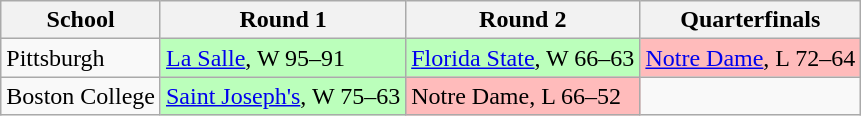<table class="wikitable">
<tr>
<th>School</th>
<th>Round 1</th>
<th>Round 2</th>
<th>Quarterfinals</th>
</tr>
<tr>
<td>Pittsburgh</td>
<td style="background:#bfb;"><a href='#'>La Salle</a>, W 95–91</td>
<td style="background:#bfb;"><a href='#'>Florida State</a>, W 66–63</td>
<td style="background:#fbb;"><a href='#'>Notre Dame</a>, L 72–64</td>
</tr>
<tr>
<td>Boston College</td>
<td style="background:#bfb;"><a href='#'>Saint Joseph's</a>, W 75–63</td>
<td style="background:#fbb;">Notre Dame, L 66–52</td>
<td></td>
</tr>
</table>
